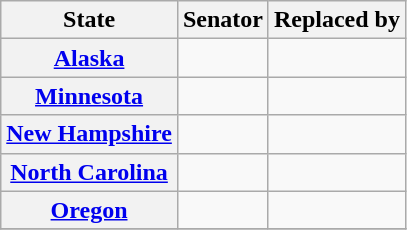<table class="wikitable sortable plainrowheaders">
<tr>
<th scope="col">State</th>
<th scope="col">Senator</th>
<th scope="col">Replaced by</th>
</tr>
<tr>
<th><a href='#'>Alaska</a></th>
<td></td>
<td></td>
</tr>
<tr>
<th><a href='#'>Minnesota</a></th>
<td></td>
<td></td>
</tr>
<tr>
<th><a href='#'>New Hampshire</a></th>
<td></td>
<td></td>
</tr>
<tr>
<th><a href='#'>North Carolina</a></th>
<td></td>
<td></td>
</tr>
<tr>
<th><a href='#'>Oregon</a></th>
<td></td>
<td></td>
</tr>
<tr>
</tr>
</table>
